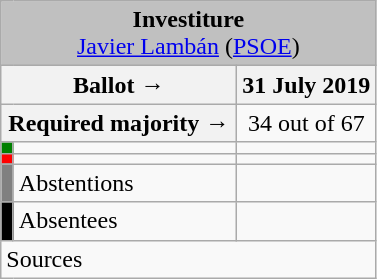<table class="wikitable" style="text-align:center;">
<tr>
<td colspan="3" align="center" bgcolor="#C0C0C0"><strong>Investiture</strong><br><a href='#'>Javier Lambán</a> (<a href='#'>PSOE</a>)</td>
</tr>
<tr>
<th colspan="2" width="150px">Ballot →</th>
<th>31 July 2019</th>
</tr>
<tr>
<th colspan="2">Required majority →</th>
<td>34 out of 67 </td>
</tr>
<tr>
<th width="1px" style="background:green;"></th>
<td align="left"></td>
<td></td>
</tr>
<tr>
<th style="color:inherit;background:red;"></th>
<td align="left"></td>
<td></td>
</tr>
<tr>
<th style="color:inherit;background:gray;"></th>
<td align="left"><span>Abstentions</span></td>
<td></td>
</tr>
<tr>
<th style="color:inherit;background:black;"></th>
<td align="left"><span>Absentees</span></td>
<td></td>
</tr>
<tr>
<td align="left" colspan="3">Sources</td>
</tr>
</table>
